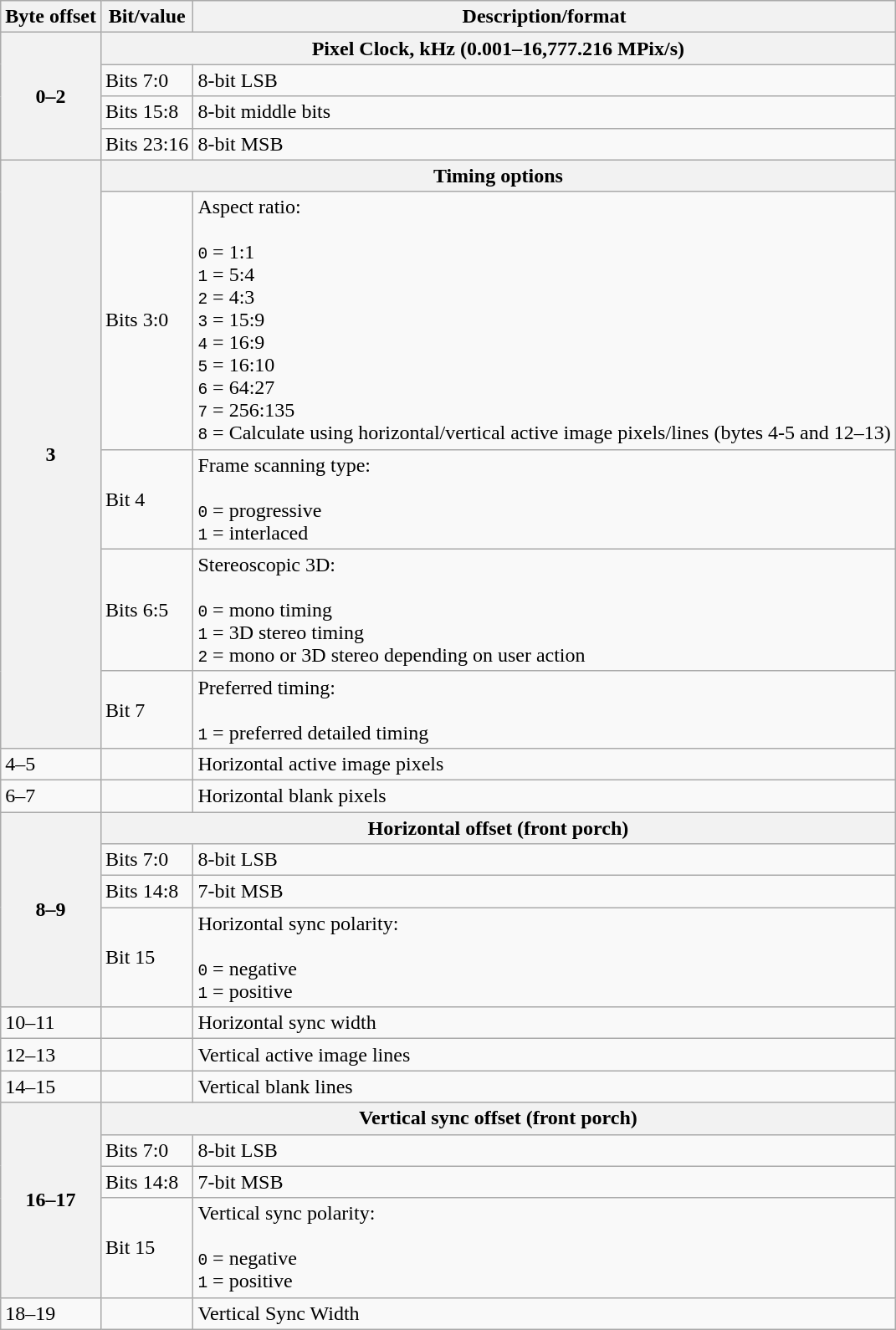<table class=wikitable>
<tr>
<th>Byte offset</th>
<th>Bit/value</th>
<th>Description/format</th>
</tr>
<tr>
<th rowspan=4>0–2</th>
<th colspan=2>Pixel Clock, kHz (0.001–16,777.216 MPix/s)</th>
</tr>
<tr>
<td>Bits 7:0</td>
<td>8-bit LSB</td>
</tr>
<tr>
<td>Bits 15:8</td>
<td>8-bit middle bits</td>
</tr>
<tr>
<td>Bits 23:16</td>
<td>8-bit MSB</td>
</tr>
<tr>
<th rowspan=5>3</th>
<th colspan=2>Timing options</th>
</tr>
<tr>
<td>Bits 3:0</td>
<td>Aspect ratio:<br><br><code>0</code> = 1:1<br>
<code>1</code> = 5:4<br>
<code>2</code> = 4:3<br>
<code>3</code> = 15:9<br>
<code>4</code> = 16:9<br>
<code>5</code> = 16:10<br>
<code>6</code> = 64:27<br>
<code>7</code> = 256:135<br>
<code>8</code> = Calculate using horizontal/vertical active image pixels/lines (bytes 4-5 and 12–13)</td>
</tr>
<tr>
<td>Bit 4</td>
<td>Frame scanning type:<br><br><code>0</code> = progressive<br>
<code>1</code> = interlaced</td>
</tr>
<tr>
<td>Bits 6:5</td>
<td>Stereoscopic 3D:<br><br><code>0</code> = mono timing<br>
<code>1</code> = 3D stereo timing<br>
<code>2</code> = mono or 3D stereo depending on user action</td>
</tr>
<tr>
<td>Bit 7</td>
<td>Preferred timing:<br><br><code>1</code> = preferred detailed timing<br></td>
</tr>
<tr>
<td>4–5</td>
<td></td>
<td>Horizontal active image pixels</td>
</tr>
<tr>
<td>6–7</td>
<td></td>
<td>Horizontal blank pixels</td>
</tr>
<tr>
<th rowspan=4>8–9</th>
<th colspan=2>Horizontal offset (front porch)</th>
</tr>
<tr>
<td>Bits 7:0</td>
<td>8-bit LSB</td>
</tr>
<tr>
<td>Bits 14:8</td>
<td>7-bit MSB</td>
</tr>
<tr>
<td>Bit 15</td>
<td>Horizontal sync polarity:<br><br><code>0</code> = negative<br>
<code>1</code> = positive</td>
</tr>
<tr>
<td>10–11</td>
<td></td>
<td>Horizontal sync width</td>
</tr>
<tr>
<td>12–13</td>
<td></td>
<td>Vertical active image lines</td>
</tr>
<tr>
<td>14–15</td>
<td></td>
<td>Vertical blank lines</td>
</tr>
<tr>
<th rowspan=4>16–17</th>
<th colspan=2>Vertical sync offset (front porch)</th>
</tr>
<tr>
<td>Bits 7:0</td>
<td>8-bit LSB</td>
</tr>
<tr>
<td>Bits 14:8</td>
<td>7-bit MSB</td>
</tr>
<tr>
<td>Bit 15</td>
<td>Vertical sync polarity:<br><br><code>0</code> = negative<br>
<code>1</code> = positive</td>
</tr>
<tr>
<td>18–19</td>
<td></td>
<td>Vertical Sync Width</td>
</tr>
</table>
